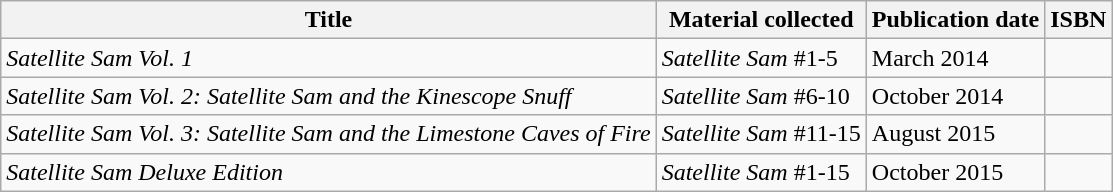<table class="wikitable">
<tr>
<th>Title</th>
<th>Material collected</th>
<th>Publication date</th>
<th>ISBN</th>
</tr>
<tr>
<td><em>Satellite Sam Vol. 1</em></td>
<td><em>Satellite Sam</em> #1-5</td>
<td>March 2014</td>
<td></td>
</tr>
<tr>
<td><em>Satellite Sam Vol. 2: Satellite Sam and the Kinescope Snuff</em></td>
<td><em>Satellite Sam</em> #6-10</td>
<td>October 2014</td>
<td></td>
</tr>
<tr>
<td><em>Satellite Sam Vol. 3: Satellite Sam and the Limestone Caves of Fire</em></td>
<td><em>Satellite Sam</em> #11-15</td>
<td>August 2015</td>
<td></td>
</tr>
<tr>
<td><em>Satellite Sam Deluxe Edition</em></td>
<td><em>Satellite Sam</em> #1-15</td>
<td>October 2015</td>
<td></td>
</tr>
</table>
